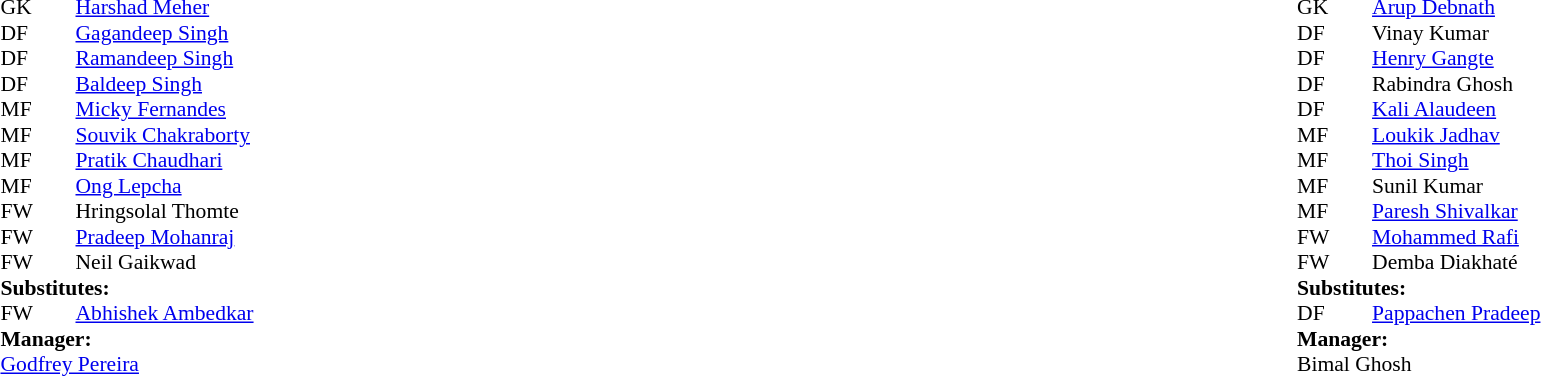<table style="width:100%;">
<tr>
<td style="vertical-align:top; width:50%;"><br><table style="font-size: 90%" cellspacing="0" cellpadding="0">
<tr>
<td colspan="4"></td>
</tr>
<tr>
<th width=25></th>
<th width=25></th>
</tr>
<tr>
<td>GK</td>
<td></td>
<td> <a href='#'>Harshad Meher</a></td>
</tr>
<tr>
<td>DF</td>
<td></td>
<td> <a href='#'>Gagandeep Singh</a></td>
</tr>
<tr>
<td>DF</td>
<td></td>
<td> <a href='#'>Ramandeep Singh</a></td>
</tr>
<tr>
<td>DF</td>
<td></td>
<td> <a href='#'>Baldeep Singh</a></td>
</tr>
<tr>
<td>MF</td>
<td></td>
<td> <a href='#'>Micky Fernandes</a></td>
</tr>
<tr>
<td>MF</td>
<td></td>
<td> <a href='#'>Souvik Chakraborty</a></td>
</tr>
<tr>
<td>MF</td>
<td></td>
<td> <a href='#'>Pratik Chaudhari</a></td>
</tr>
<tr>
<td>MF</td>
<td></td>
<td> <a href='#'>Ong Lepcha</a></td>
</tr>
<tr>
<td>FW</td>
<td></td>
<td> Hringsolal Thomte</td>
</tr>
<tr>
<td>FW</td>
<td></td>
<td> <a href='#'>Pradeep Mohanraj</a></td>
</tr>
<tr>
<td>FW</td>
<td></td>
<td> Neil Gaikwad</td>
</tr>
<tr>
<td colspan=3><strong>Substitutes:</strong></td>
</tr>
<tr>
<td>FW</td>
<td></td>
<td> <a href='#'>Abhishek Ambedkar</a></td>
</tr>
<tr>
<td colspan=3><strong>Manager:</strong></td>
</tr>
<tr>
<td colspan=4> <a href='#'>Godfrey Pereira</a></td>
</tr>
</table>
</td>
<td valign="top"></td>
<td style="vertical-align:top; width:50%;"><br><table cellspacing="0" cellpadding="0" style="font-size:90%; margin:auto;">
<tr>
<td colspan="4"></td>
</tr>
<tr>
<th width=25></th>
<th width=25></th>
</tr>
<tr>
<td>GK</td>
<td></td>
<td> <a href='#'>Arup Debnath</a></td>
</tr>
<tr>
<td>DF</td>
<td></td>
<td> Vinay Kumar</td>
</tr>
<tr>
<td>DF</td>
<td></td>
<td> <a href='#'>Henry Gangte</a></td>
<td></td>
<td></td>
</tr>
<tr>
<td>DF</td>
<td></td>
<td> Rabindra Ghosh</td>
</tr>
<tr>
<td>DF</td>
<td></td>
<td> <a href='#'>Kali Alaudeen</a></td>
<td></td>
</tr>
<tr>
<td>MF</td>
<td></td>
<td> <a href='#'>Loukik Jadhav</a></td>
</tr>
<tr>
<td>MF</td>
<td></td>
<td> <a href='#'>Thoi Singh</a></td>
</tr>
<tr>
<td>MF</td>
<td></td>
<td> Sunil Kumar</td>
</tr>
<tr>
<td>MF</td>
<td></td>
<td> <a href='#'>Paresh Shivalkar</a></td>
</tr>
<tr>
<td>FW</td>
<td></td>
<td> <a href='#'>Mohammed Rafi</a></td>
</tr>
<tr>
<td>FW</td>
<td></td>
<td> Demba Diakhaté</td>
</tr>
<tr>
<td colspan=3><strong>Substitutes:</strong></td>
</tr>
<tr>
<td>DF</td>
<td></td>
<td> <a href='#'>Pappachen Pradeep</a></td>
<td></td>
<td></td>
</tr>
<tr>
<td colspan=3><strong>Manager:</strong></td>
</tr>
<tr>
<td colspan=4> Bimal Ghosh</td>
</tr>
</table>
</td>
</tr>
</table>
